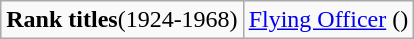<table class="wikitable">
<tr>
<td><strong>Rank titles</strong>(1924-1968)</td>
<td><a href='#'>Flying Officer</a> ()</td>
</tr>
</table>
